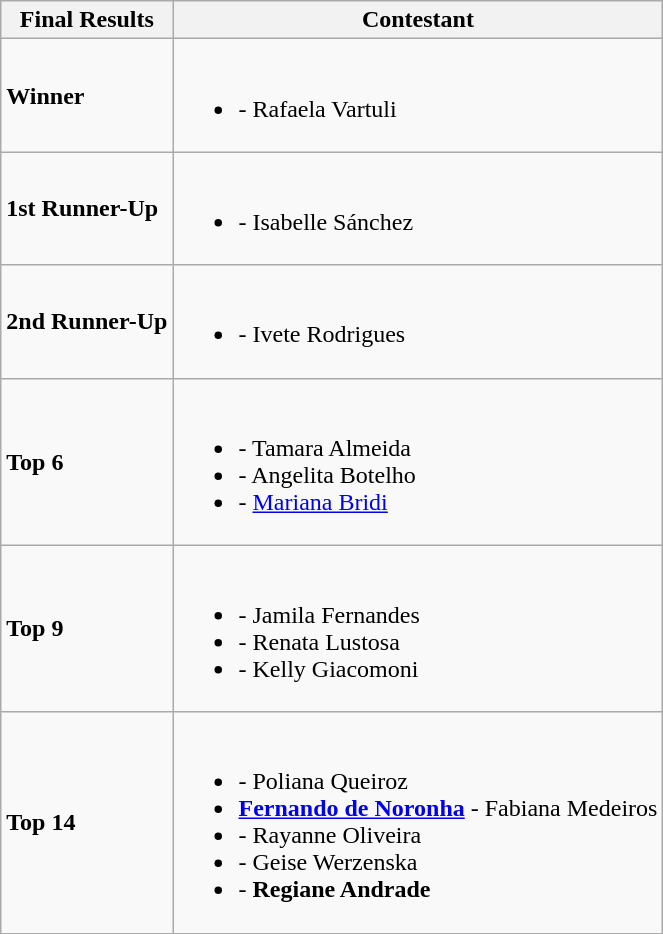<table class="wikitable">
<tr>
<th>Final Results</th>
<th>Contestant</th>
</tr>
<tr>
<td><strong>Winner</strong></td>
<td><br><ul><li><strong></strong> - Rafaela Vartuli</li></ul></td>
</tr>
<tr>
<td><strong>1st Runner-Up</strong></td>
<td><br><ul><li><strong></strong> - Isabelle Sánchez</li></ul></td>
</tr>
<tr>
<td><strong>2nd Runner-Up</strong></td>
<td><br><ul><li><strong></strong> - Ivete Rodrigues</li></ul></td>
</tr>
<tr>
<td><strong>Top 6</strong></td>
<td><br><ul><li><strong></strong> - Tamara Almeida</li><li><strong></strong> - Angelita Botelho</li><li><strong></strong> - <a href='#'>Mariana Bridi</a></li></ul></td>
</tr>
<tr>
<td><strong>Top 9</strong></td>
<td><br><ul><li><strong></strong> - Jamila Fernandes</li><li><strong></strong> - Renata Lustosa</li><li><strong></strong> - Kelly Giacomoni</li></ul></td>
</tr>
<tr>
<td><strong>Top 14</strong></td>
<td><br><ul><li><strong></strong> - Poliana Queiroz</li><li><strong> <a href='#'>Fernando de Noronha</a></strong> - Fabiana Medeiros</li><li><strong></strong> - Rayanne Oliveira</li><li><strong></strong> - Geise Werzenska</li><li><strong></strong> - <strong>Regiane Andrade</strong></li></ul></td>
</tr>
<tr>
</tr>
</table>
